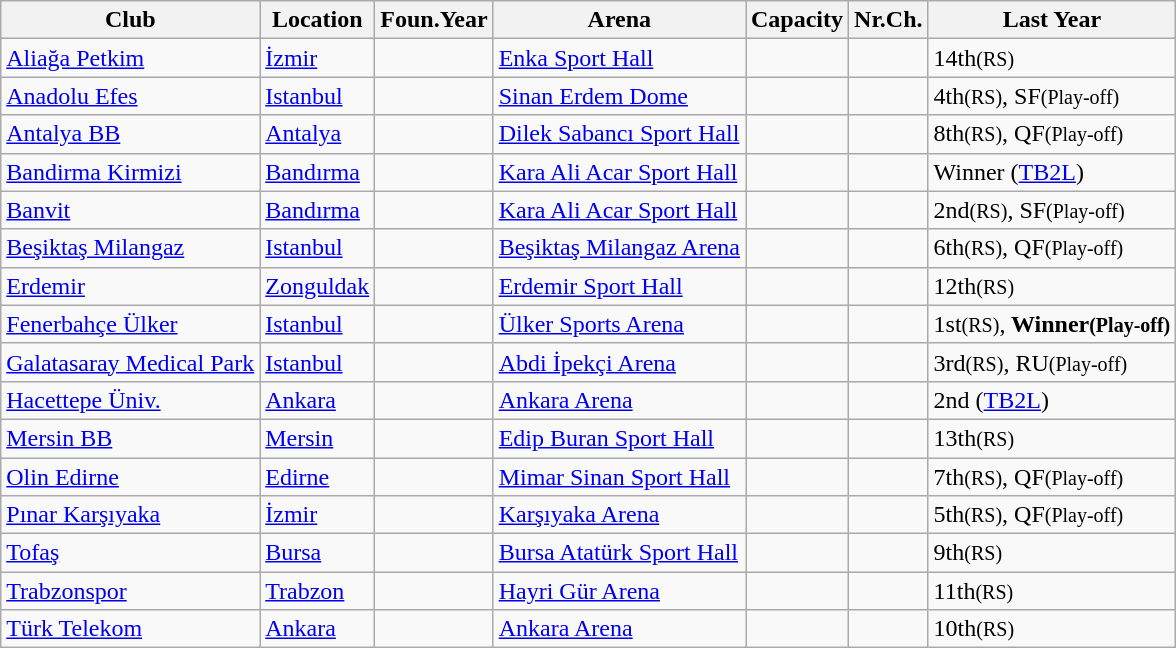<table class="wikitable sortable">
<tr>
<th scope="col">Club</th>
<th scope="col">Location</th>
<th scope="col">Foun.Year</th>
<th scope="col">Arena</th>
<th scope="col">Capacity</th>
<th scope="col">Nr.Ch.</th>
<th scope="col">Last Year</th>
</tr>
<tr bgcolor=>
<td><a href='#'>Aliağa Petkim</a></td>
<td><a href='#'>İzmir</a></td>
<td></td>
<td><a href='#'>Enka Sport Hall</a></td>
<td></td>
<td></td>
<td>14th<small>(RS)</small></td>
</tr>
<tr bgcolor=>
<td><a href='#'>Anadolu Efes</a></td>
<td><a href='#'>Istanbul</a></td>
<td></td>
<td><a href='#'>Sinan Erdem Dome</a></td>
<td></td>
<td></td>
<td>4th<small>(RS)</small>, SF<small>(Play-off)</small></td>
</tr>
<tr bgcolor=>
<td><a href='#'>Antalya BB</a></td>
<td><a href='#'>Antalya</a></td>
<td></td>
<td><a href='#'>Dilek Sabancı Sport Hall</a></td>
<td></td>
<td></td>
<td>8th<small>(RS)</small>, QF<small>(Play-off)</small></td>
</tr>
<tr bgcolor=>
<td><a href='#'>Bandirma Kirmizi</a></td>
<td><a href='#'>Bandırma</a></td>
<td></td>
<td><a href='#'>Kara Ali Acar Sport Hall</a></td>
<td></td>
<td></td>
<td>Winner (<a href='#'>TB2L</a>)</td>
</tr>
<tr bgcolor=>
<td><a href='#'>Banvit</a></td>
<td><a href='#'>Bandırma</a></td>
<td></td>
<td><a href='#'>Kara Ali Acar Sport Hall</a></td>
<td></td>
<td></td>
<td>2nd<small>(RS)</small>, SF<small>(Play-off)</small></td>
</tr>
<tr bgcolor=>
<td><a href='#'>Beşiktaş Milangaz</a></td>
<td><a href='#'>Istanbul</a></td>
<td></td>
<td><a href='#'>Beşiktaş Milangaz Arena</a></td>
<td></td>
<td></td>
<td>6th<small>(RS)</small>, QF<small>(Play-off)</small></td>
</tr>
<tr bgcolor=>
<td><a href='#'>Erdemir</a></td>
<td><a href='#'>Zonguldak</a></td>
<td></td>
<td><a href='#'>Erdemir Sport Hall</a></td>
<td></td>
<td></td>
<td>12th<small>(RS)</small></td>
</tr>
<tr bgcolor=>
<td><a href='#'>Fenerbahçe Ülker</a></td>
<td><a href='#'>Istanbul</a></td>
<td></td>
<td><a href='#'>Ülker Sports Arena</a></td>
<td></td>
<td></td>
<td>1st<small>(RS)</small>,<strong> Winner<small>(Play-off)</small></strong></td>
</tr>
<tr bgcolor=>
<td><a href='#'>Galatasaray Medical Park</a></td>
<td><a href='#'>Istanbul</a></td>
<td></td>
<td><a href='#'>Abdi İpekçi Arena</a></td>
<td></td>
<td></td>
<td>3rd<small>(RS)</small>, RU<small>(Play-off)</small></td>
</tr>
<tr bgcolor=>
<td><a href='#'>Hacettepe Üniv.</a></td>
<td><a href='#'>Ankara</a></td>
<td></td>
<td><a href='#'>Ankara Arena</a></td>
<td></td>
<td></td>
<td>2nd (<a href='#'>TB2L</a>)</td>
</tr>
<tr bgcolor=>
<td><a href='#'>Mersin BB</a></td>
<td><a href='#'>Mersin</a></td>
<td></td>
<td><a href='#'>Edip Buran Sport Hall</a></td>
<td></td>
<td></td>
<td>13th<small>(RS)</small></td>
</tr>
<tr bgcolor=>
<td><a href='#'>Olin Edirne</a></td>
<td><a href='#'>Edirne</a></td>
<td></td>
<td><a href='#'>Mimar Sinan Sport Hall</a></td>
<td></td>
<td></td>
<td>7th<small>(RS)</small>, QF<small>(Play-off)</small></td>
</tr>
<tr bgcolor=>
<td><a href='#'>Pınar Karşıyaka</a></td>
<td><a href='#'>İzmir</a></td>
<td></td>
<td><a href='#'>Karşıyaka Arena</a></td>
<td></td>
<td></td>
<td>5th<small>(RS)</small>, QF<small>(Play-off)</small></td>
</tr>
<tr bgcolor=>
<td><a href='#'>Tofaş</a></td>
<td><a href='#'>Bursa</a></td>
<td></td>
<td><a href='#'>Bursa Atatürk Sport Hall</a></td>
<td></td>
<td></td>
<td>9th<small>(RS)</small></td>
</tr>
<tr bgcolor=>
<td><a href='#'>Trabzonspor</a></td>
<td><a href='#'>Trabzon</a></td>
<td></td>
<td><a href='#'>Hayri Gür Arena</a></td>
<td></td>
<td></td>
<td>11th<small>(RS)</small></td>
</tr>
<tr bgcolor=>
<td><a href='#'>Türk Telekom</a></td>
<td><a href='#'>Ankara</a></td>
<td></td>
<td><a href='#'>Ankara Arena</a></td>
<td></td>
<td></td>
<td>10th<small>(RS)</small></td>
</tr>
</table>
